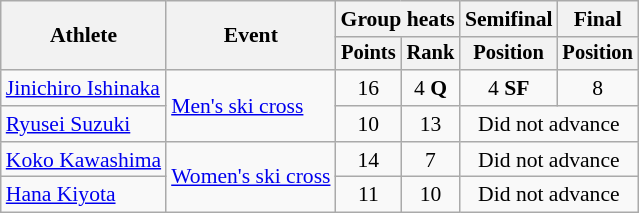<table class="wikitable" style="font-size:90%">
<tr>
<th rowspan="2">Athlete</th>
<th rowspan="2">Event</th>
<th colspan=2>Group heats</th>
<th>Semifinal</th>
<th>Final</th>
</tr>
<tr style="font-size:95%">
<th>Points</th>
<th>Rank</th>
<th>Position</th>
<th>Position</th>
</tr>
<tr align=center>
<td align=left><a href='#'>Jinichiro Ishinaka</a></td>
<td align=left rowspan=2><a href='#'>Men's ski cross</a></td>
<td>16</td>
<td>4 <strong>Q</strong></td>
<td>4 <strong>SF</strong></td>
<td>8</td>
</tr>
<tr align=center>
<td align=left><a href='#'>Ryusei Suzuki</a></td>
<td>10</td>
<td>13</td>
<td colspan=2>Did not advance</td>
</tr>
<tr align=center>
<td align=left><a href='#'>Koko Kawashima</a></td>
<td align=left rowspan=2><a href='#'>Women's ski cross</a></td>
<td>14</td>
<td>7</td>
<td colspan=2>Did not advance</td>
</tr>
<tr align=center>
<td align=left><a href='#'>Hana Kiyota</a></td>
<td>11</td>
<td>10</td>
<td colspan=2>Did not advance</td>
</tr>
</table>
